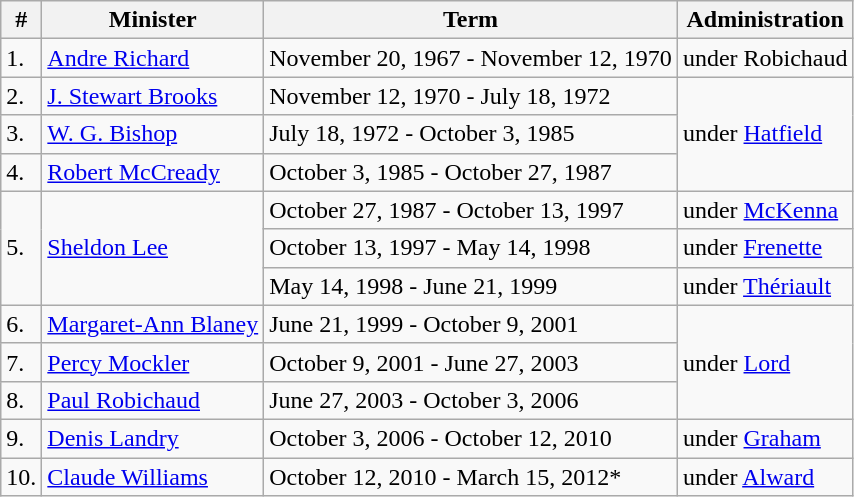<table class="wikitable">
<tr>
<th>#</th>
<th>Minister</th>
<th>Term</th>
<th>Administration</th>
</tr>
<tr>
<td>1.</td>
<td><a href='#'>Andre Richard</a></td>
<td>November 20, 1967 - November 12, 1970</td>
<td>under Robichaud</td>
</tr>
<tr>
<td>2.</td>
<td><a href='#'>J. Stewart Brooks</a></td>
<td>November 12, 1970 - July 18, 1972</td>
<td rowspan=3>under <a href='#'>Hatfield</a></td>
</tr>
<tr>
<td>3.</td>
<td><a href='#'>W. G. Bishop</a></td>
<td>July 18, 1972 - October 3, 1985</td>
</tr>
<tr>
<td>4.</td>
<td><a href='#'>Robert McCready</a></td>
<td>October 3, 1985 - October 27, 1987</td>
</tr>
<tr>
<td rowspan=3>5.</td>
<td rowspan=3><a href='#'>Sheldon Lee</a></td>
<td>October 27, 1987 - October 13, 1997</td>
<td>under <a href='#'>McKenna</a></td>
</tr>
<tr>
<td>October 13, 1997 - May 14, 1998</td>
<td>under <a href='#'>Frenette</a></td>
</tr>
<tr>
<td>May 14, 1998 - June 21, 1999</td>
<td>under <a href='#'>Thériault</a></td>
</tr>
<tr>
<td>6.</td>
<td><a href='#'>Margaret-Ann Blaney</a></td>
<td>June 21, 1999 - October 9, 2001</td>
<td rowspan=3>under <a href='#'>Lord</a></td>
</tr>
<tr>
<td>7.</td>
<td><a href='#'>Percy Mockler</a></td>
<td>October 9, 2001 - June 27, 2003</td>
</tr>
<tr>
<td>8.</td>
<td><a href='#'>Paul Robichaud</a></td>
<td>June 27, 2003 - October 3, 2006</td>
</tr>
<tr>
<td>9.</td>
<td><a href='#'>Denis Landry</a></td>
<td>October 3, 2006 - October 12, 2010</td>
<td>under <a href='#'>Graham</a></td>
</tr>
<tr>
<td>10.</td>
<td><a href='#'>Claude Williams</a></td>
<td>October 12, 2010 - March 15, 2012*</td>
<td>under <a href='#'>Alward</a></td>
</tr>
</table>
